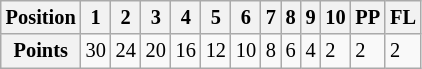<table class="wikitable" style="font-size:85%">
<tr valign="top">
<th>Position</th>
<th>1</th>
<th>2</th>
<th>3</th>
<th>4</th>
<th>5</th>
<th>6</th>
<th>7</th>
<th>8</th>
<th>9</th>
<th>10</th>
<th>PP</th>
<th>FL</th>
</tr>
<tr>
<th>Points</th>
<td>30</td>
<td>24</td>
<td>20</td>
<td>16</td>
<td>12</td>
<td>10</td>
<td>8</td>
<td>6</td>
<td>4</td>
<td>2</td>
<td>2</td>
<td>2</td>
</tr>
</table>
